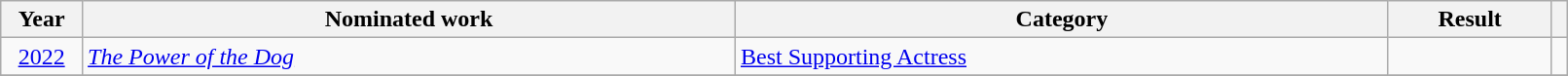<table class="wikitable" style="width:85%;">
<tr>
<th width=5%>Year</th>
<th style="width:40%;">Nominated work</th>
<th style="width:40%;">Category</th>
<th style="width:10%;">Result</th>
<th width=1%></th>
</tr>
<tr>
<td style="text-align:center;"><a href='#'>2022</a></td>
<td><em><a href='#'>The Power of the Dog</a></em></td>
<td><a href='#'>Best Supporting Actress</a></td>
<td></td>
<td></td>
</tr>
<tr>
</tr>
</table>
